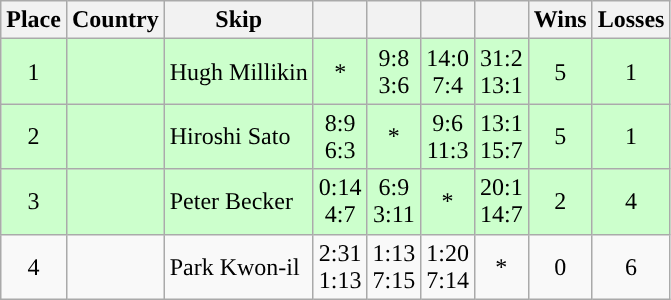<table class="wikitable" style="text-align:center;">
<tr>
<th>Place</th>
<th>Country</th>
<th>Skip</th>
<th width="25"></th>
<th width="25"></th>
<th width="25"></th>
<th width="25"></th>
<th>Wins</th>
<th>Losses</th>
</tr>
<tr bgcolor=#ccffcc>
<td>1</td>
<td align=left></td>
<td align=left>Hugh Millikin</td>
<td>*</td>
<td>9:8<br> 3:6</td>
<td>14:0<br> 7:4</td>
<td>31:2<br>13:1</td>
<td>5</td>
<td>1</td>
</tr>
<tr bgcolor=#ccffcc>
<td>2</td>
<td align=left></td>
<td align=left>Hiroshi Sato</td>
<td>8:9<br> 6:3</td>
<td>*</td>
<td>9:6<br>11:3</td>
<td>13:1<br>15:7</td>
<td>5</td>
<td>1</td>
</tr>
<tr bgcolor=#ccffcc>
<td>3</td>
<td align=left></td>
<td align=left>Peter Becker</td>
<td>0:14<br> 4:7</td>
<td>6:9<br>3:11</td>
<td>*</td>
<td>20:1<br>14:7</td>
<td>2</td>
<td>4</td>
</tr>
<tr>
<td>4</td>
<td align=left></td>
<td align=left>Park Kwon-il</td>
<td>2:31<br>1:13</td>
<td>1:13<br>7:15</td>
<td>1:20<br>7:14</td>
<td>*</td>
<td>0</td>
<td>6</td>
</tr>
</table>
